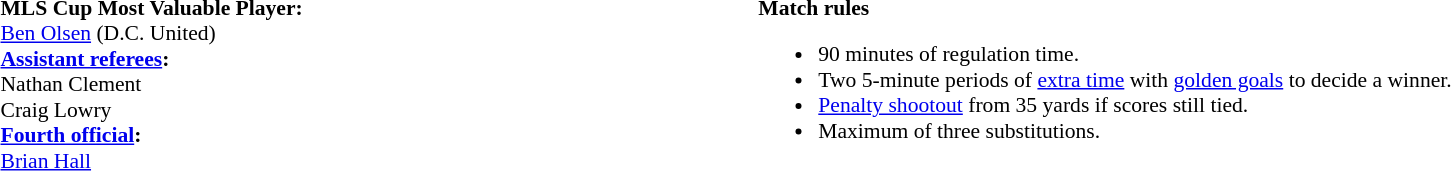<table style="width:100%;font-size:90%">
<tr>
<td><br><strong>MLS Cup Most Valuable Player:</strong>
<br><a href='#'>Ben Olsen</a> (D.C. United)<br><strong><a href='#'>Assistant referees</a>:</strong>
<br>Nathan Clement
<br>Craig Lowry
<br><strong><a href='#'>Fourth official</a>:</strong>
<br><a href='#'>Brian Hall</a></td>
<td style="width:60%; vertical-align:top"><br><strong>Match rules</strong><ul><li>90 minutes of regulation time.</li><li>Two 5-minute periods of <a href='#'>extra time</a> with <a href='#'>golden goals</a> to decide a winner.</li><li><a href='#'>Penalty shootout</a> from 35 yards if scores still tied.</li><li>Maximum of three substitutions.</li></ul></td>
</tr>
</table>
